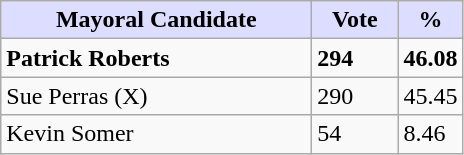<table class="wikitable">
<tr>
<th style="background:#ddf; width:200px;">Mayoral Candidate</th>
<th style="background:#ddf; width:50px;">Vote</th>
<th style="background:#ddf; width:30px;">%</th>
</tr>
<tr>
<td><strong>Patrick Roberts</strong></td>
<td><strong>294</strong></td>
<td><strong>46.08</strong></td>
</tr>
<tr>
<td>Sue Perras (X)</td>
<td>290</td>
<td>45.45</td>
</tr>
<tr>
<td>Kevin Somer</td>
<td>54</td>
<td>8.46</td>
</tr>
</table>
